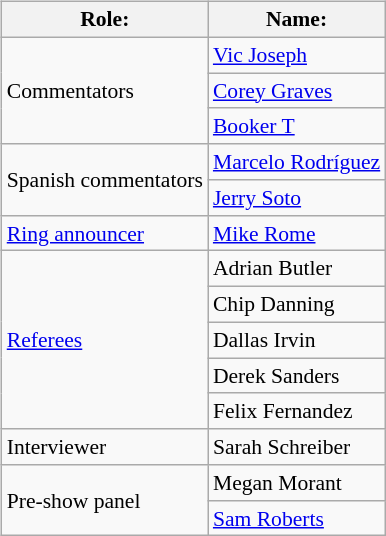<table class=wikitable style="font-size:90%; margin: 0.5em 0 0.5em 1em; float: right; clear: right;">
<tr>
<th>Role:</th>
<th>Name:</th>
</tr>
<tr>
<td rowspan="3">Commentators</td>
<td><a href='#'>Vic Joseph</a></td>
</tr>
<tr>
<td><a href='#'>Corey Graves</a></td>
</tr>
<tr>
<td><a href='#'>Booker T</a></td>
</tr>
<tr>
<td rowspan=2>Spanish commentators</td>
<td><a href='#'>Marcelo Rodríguez</a></td>
</tr>
<tr>
<td><a href='#'>Jerry Soto</a></td>
</tr>
<tr>
<td rowspan=1><a href='#'>Ring announcer</a></td>
<td><a href='#'>Mike Rome</a></td>
</tr>
<tr>
<td rowspan=5><a href='#'>Referees</a></td>
<td>Adrian Butler</td>
</tr>
<tr>
<td>Chip Danning</td>
</tr>
<tr>
<td>Dallas Irvin</td>
</tr>
<tr>
<td>Derek Sanders</td>
</tr>
<tr>
<td>Felix Fernandez</td>
</tr>
<tr>
<td rowspan=1>Interviewer</td>
<td>Sarah Schreiber</td>
</tr>
<tr>
<td rowspan=2>Pre-show panel</td>
<td>Megan Morant</td>
</tr>
<tr>
<td><a href='#'>Sam Roberts</a></td>
</tr>
</table>
